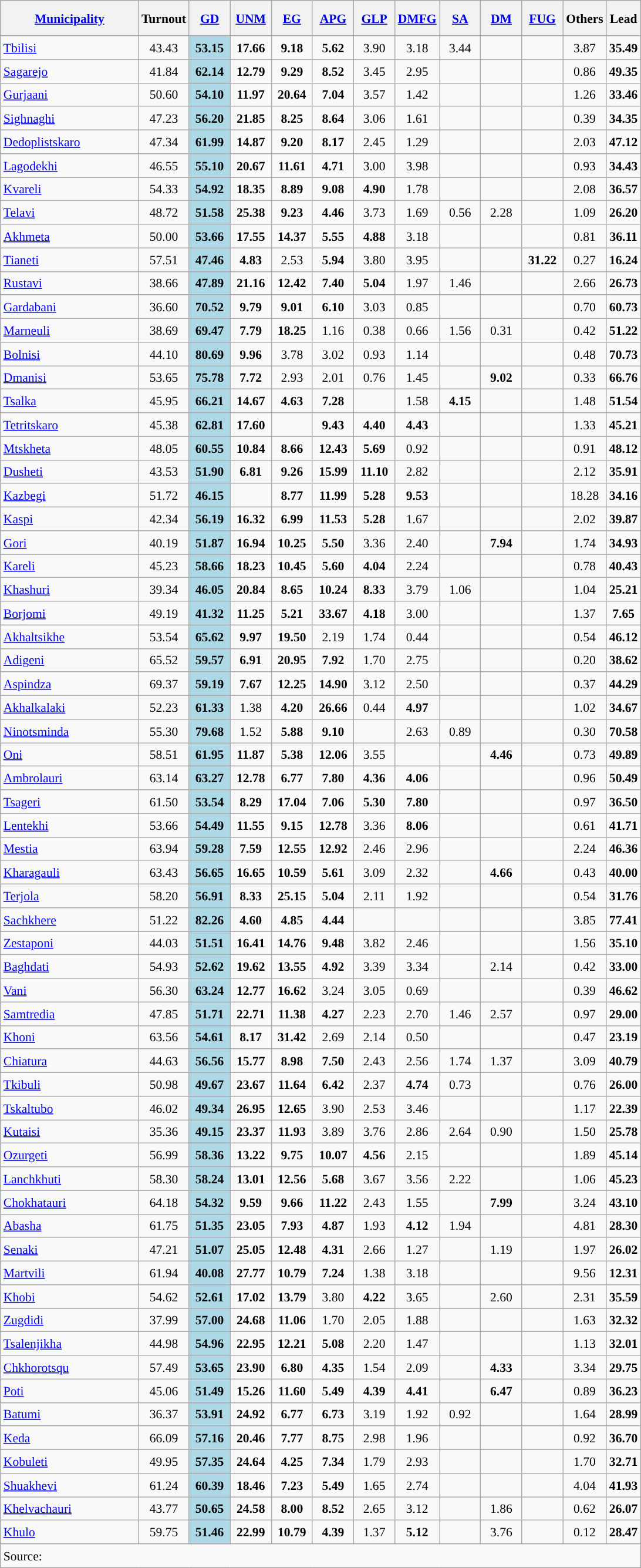<table class="wikitable sortable" style="text-align:center;font-size:90%;line-height:20px">
<tr style="height:40px;">
<th style="width:150px;"><a href='#'>Municipality</a></th>
<th style="width:40px;">Turnout</th>
<th style="width:40px;"><a href='#'>GD</a></th>
<th style="width:40px;"><a href='#'>UNM</a></th>
<th style="width:40px;"><a href='#'>EG</a></th>
<th style="width:40px;"><a href='#'>APG</a></th>
<th style="width:40px;"><a href='#'>GLP</a></th>
<th style="width:40px;"><a href='#'>DM</a><a href='#'>FG</a></th>
<th style="width:40px;"><a href='#'>SA</a></th>
<th style="width:40px;"><a href='#'>DM</a></th>
<th style="width:40px;"><a href='#'>FUG</a></th>
<th style="width:40px;">Others</th>
<th style="width:30px;">Lead</th>
</tr>
<tr>
<td align="left"><a href='#'>Tbilisi</a></td>
<td>43.43</td>
<td style="background:#ADD8E6;"><strong>53.15</strong></td>
<td><strong>17.66</strong></td>
<td><strong>9.18</strong></td>
<td><strong>5.62</strong></td>
<td>3.90</td>
<td>3.18</td>
<td>3.44</td>
<td></td>
<td></td>
<td>3.87</td>
<td style="background:"><strong>35.49</strong></td>
</tr>
<tr>
<td align="left"><a href='#'>Sagarejo</a></td>
<td>41.84</td>
<td style="background:#ADD8E6;"><strong>62.14</strong></td>
<td><strong>12.79</strong></td>
<td><strong>9.29</strong></td>
<td><strong>8.52</strong></td>
<td>3.45</td>
<td>2.95</td>
<td></td>
<td></td>
<td></td>
<td>0.86</td>
<td style="background:"><strong>49.35</strong></td>
</tr>
<tr>
<td align="left"><a href='#'>Gurjaani</a></td>
<td>50.60</td>
<td style="background:#ADD8E6;"><strong>54.10</strong></td>
<td><strong>11.97</strong></td>
<td><strong>20.64</strong></td>
<td><strong>7.04</strong></td>
<td>3.57</td>
<td>1.42</td>
<td></td>
<td></td>
<td></td>
<td>1.26</td>
<td style="background:"><strong>33.46</strong></td>
</tr>
<tr>
<td align="left"><a href='#'>Sighnaghi</a></td>
<td>47.23</td>
<td style="background:#ADD8E6;"><strong>56.20</strong></td>
<td><strong>21.85</strong></td>
<td><strong>8.25</strong></td>
<td><strong>8.64</strong></td>
<td>3.06</td>
<td>1.61</td>
<td></td>
<td></td>
<td></td>
<td>0.39</td>
<td style="background:"><strong>34.35</strong></td>
</tr>
<tr>
<td align="left"><a href='#'>Dedoplistskaro</a></td>
<td>47.34</td>
<td style="background:#ADD8E6;"><strong>61.99</strong></td>
<td><strong>14.87</strong></td>
<td><strong>9.20</strong></td>
<td><strong>8.17</strong></td>
<td>2.45</td>
<td>1.29</td>
<td></td>
<td></td>
<td></td>
<td>2.03</td>
<td style="background:"><strong>47.12</strong></td>
</tr>
<tr>
<td align="left"><a href='#'>Lagodekhi</a></td>
<td>46.55</td>
<td style="background:#ADD8E6;"><strong>55.10</strong></td>
<td><strong>20.67</strong></td>
<td><strong>11.61</strong></td>
<td><strong>4.71</strong></td>
<td>3.00</td>
<td>3.98</td>
<td></td>
<td></td>
<td></td>
<td>0.93</td>
<td style="background:"><strong>34.43</strong></td>
</tr>
<tr>
<td align="left"><a href='#'>Kvareli</a></td>
<td>54.33</td>
<td style="background:#ADD8E6;"><strong>54.92</strong></td>
<td><strong>18.35</strong></td>
<td><strong>8.89</strong></td>
<td><strong>9.08</strong></td>
<td><strong>4.90</strong></td>
<td>1.78</td>
<td></td>
<td></td>
<td></td>
<td>2.08</td>
<td style="background:"><strong>36.57</strong></td>
</tr>
<tr>
<td align="left"><a href='#'>Telavi</a></td>
<td>48.72</td>
<td style="background:#ADD8E6;"><strong>51.58</strong></td>
<td><strong>25.38</strong></td>
<td><strong>9.23</strong></td>
<td><strong>4.46</strong></td>
<td>3.73</td>
<td>1.69</td>
<td>0.56</td>
<td>2.28</td>
<td></td>
<td>1.09</td>
<td style="background:"><strong>26.20</strong></td>
</tr>
<tr>
<td align="left"><a href='#'>Akhmeta</a></td>
<td>50.00</td>
<td style="background:#ADD8E6;"><strong>53.66</strong></td>
<td><strong>17.55</strong></td>
<td><strong>14.37</strong></td>
<td><strong>5.55</strong></td>
<td><strong>4.88</strong></td>
<td>3.18</td>
<td></td>
<td></td>
<td></td>
<td>0.81</td>
<td style="background:"><strong>36.11</strong></td>
</tr>
<tr>
<td align="left"><a href='#'>Tianeti</a></td>
<td>57.51</td>
<td style="background:#ADD8E6;"><strong>47.46</strong></td>
<td><strong>4.83</strong></td>
<td>2.53</td>
<td><strong>5.94</strong></td>
<td>3.80</td>
<td>3.95</td>
<td></td>
<td></td>
<td><strong>31.22</strong></td>
<td>0.27</td>
<td style="background:"><strong>16.24</strong></td>
</tr>
<tr>
<td align="left"><a href='#'>Rustavi</a></td>
<td>38.66</td>
<td style="background:#ADD8E6;"><strong>47.89</strong></td>
<td><strong>21.16</strong></td>
<td><strong>12.42</strong></td>
<td><strong>7.40</strong></td>
<td><strong>5.04</strong></td>
<td>1.97</td>
<td>1.46</td>
<td></td>
<td></td>
<td>2.66</td>
<td style="background:"><strong>26.73</strong></td>
</tr>
<tr>
<td align="left"><a href='#'>Gardabani</a></td>
<td>36.60</td>
<td style="background:#ADD8E6;"><strong>70.52</strong></td>
<td><strong>9.79</strong></td>
<td><strong>9.01</strong></td>
<td><strong>6.10</strong></td>
<td>3.03</td>
<td>0.85</td>
<td></td>
<td></td>
<td></td>
<td>0.70</td>
<td style="background:"><strong>60.73</strong></td>
</tr>
<tr>
<td align="left"><a href='#'>Marneuli</a></td>
<td>38.69</td>
<td style="background:#ADD8E6;"><strong>69.47</strong></td>
<td><strong>7.79</strong></td>
<td><strong>18.25</strong></td>
<td>1.16</td>
<td>0.38</td>
<td>0.66</td>
<td>1.56</td>
<td>0.31</td>
<td></td>
<td>0.42</td>
<td style="background:"><strong>51.22</strong></td>
</tr>
<tr>
<td align="left"><a href='#'>Bolnisi</a></td>
<td>44.10</td>
<td style="background:#ADD8E6;"><strong>80.69</strong></td>
<td><strong>9.96</strong></td>
<td>3.78</td>
<td>3.02</td>
<td>0.93</td>
<td>1.14</td>
<td></td>
<td></td>
<td></td>
<td>0.48</td>
<td style="background:"><strong>70.73</strong></td>
</tr>
<tr>
<td align="left"><a href='#'>Dmanisi</a></td>
<td>53.65</td>
<td style="background:#ADD8E6;"><strong>75.78</strong></td>
<td><strong>7.72</strong></td>
<td>2.93</td>
<td>2.01</td>
<td>0.76</td>
<td>1.45</td>
<td></td>
<td><strong>9.02</strong></td>
<td></td>
<td>0.33</td>
<td style="background:"><strong>66.76</strong></td>
</tr>
<tr>
<td align="left"><a href='#'>Tsalka</a></td>
<td>45.95</td>
<td style="background:#ADD8E6;"><strong>66.21</strong></td>
<td><strong>14.67</strong></td>
<td><strong>4.63</strong></td>
<td><strong>7.28</strong></td>
<td></td>
<td>1.58</td>
<td><strong>4.15</strong></td>
<td></td>
<td></td>
<td>1.48</td>
<td style="background:"><strong>51.54</strong></td>
</tr>
<tr>
<td align="left"><a href='#'>Tetritskaro</a></td>
<td>45.38</td>
<td style="background:#ADD8E6;"><strong>62.81</strong></td>
<td><strong>17.60</strong></td>
<td></td>
<td><strong>9.43</strong></td>
<td><strong>4.40</strong></td>
<td><strong>4.43</strong></td>
<td></td>
<td></td>
<td></td>
<td>1.33</td>
<td style="background:"><strong>45.21</strong></td>
</tr>
<tr>
<td align="left"><a href='#'>Mtskheta</a></td>
<td>48.05</td>
<td style="background:#ADD8E6;"><strong>60.55</strong></td>
<td><strong>10.84</strong></td>
<td><strong>8.66</strong></td>
<td><strong>12.43</strong></td>
<td><strong>5.69</strong></td>
<td>0.92</td>
<td></td>
<td></td>
<td></td>
<td>0.91</td>
<td style="background:"><strong>48.12</strong></td>
</tr>
<tr>
<td align="left"><a href='#'>Dusheti</a></td>
<td>43.53</td>
<td style="background:#ADD8E6;"><strong>51.90</strong></td>
<td><strong>6.81</strong></td>
<td><strong>9.26</strong></td>
<td><strong>15.99</strong></td>
<td><strong>11.10</strong></td>
<td>2.82</td>
<td></td>
<td></td>
<td></td>
<td>2.12</td>
<td style="background:"><strong>35.91</strong></td>
</tr>
<tr>
<td align="left"><a href='#'>Kazbegi</a></td>
<td>51.72</td>
<td style="background:#ADD8E6;"><strong>46.15</strong></td>
<td></td>
<td><strong>8.77</strong></td>
<td><strong>11.99</strong></td>
<td><strong>5.28</strong></td>
<td><strong>9.53</strong></td>
<td></td>
<td></td>
<td></td>
<td>18.28</td>
<td style="background:"><strong>34.16</strong></td>
</tr>
<tr>
<td align="left"><a href='#'>Kaspi</a></td>
<td>42.34</td>
<td style="background:#ADD8E6;"><strong>56.19</strong></td>
<td><strong>16.32</strong></td>
<td><strong>6.99</strong></td>
<td><strong>11.53</strong></td>
<td><strong>5.28</strong></td>
<td>1.67</td>
<td></td>
<td></td>
<td></td>
<td>2.02</td>
<td style="background:"><strong>39.87</strong></td>
</tr>
<tr>
<td align="left"><a href='#'>Gori</a></td>
<td>40.19</td>
<td style="background:#ADD8E6;"><strong>51.87</strong></td>
<td><strong>16.94</strong></td>
<td><strong>10.25</strong></td>
<td><strong>5.50</strong></td>
<td>3.36</td>
<td>2.40</td>
<td></td>
<td><strong>7.94</strong></td>
<td></td>
<td>1.74</td>
<td style="background:"><strong>34.93</strong></td>
</tr>
<tr>
<td align="left"><a href='#'>Kareli</a></td>
<td>45.23</td>
<td style="background:#ADD8E6;"><strong>58.66</strong></td>
<td><strong>18.23</strong></td>
<td><strong>10.45</strong></td>
<td><strong>5.60</strong></td>
<td><strong>4.04</strong></td>
<td>2.24</td>
<td></td>
<td></td>
<td></td>
<td>0.78</td>
<td style="background:"><strong>40.43</strong></td>
</tr>
<tr>
<td align="left"><a href='#'>Khashuri</a></td>
<td>39.34</td>
<td style="background:#ADD8E6;"><strong>46.05</strong></td>
<td><strong>20.84</strong></td>
<td><strong>8.65</strong></td>
<td><strong>10.24</strong></td>
<td><strong>8.33</strong></td>
<td>3.79</td>
<td>1.06</td>
<td></td>
<td></td>
<td>1.04</td>
<td style="background:"><strong>25.21</strong></td>
</tr>
<tr>
<td align="left"><a href='#'>Borjomi</a></td>
<td>49.19</td>
<td style="background:#ADD8E6;"><strong>41.32</strong></td>
<td><strong>11.25</strong></td>
<td><strong>5.21</strong></td>
<td><strong>33.67</strong></td>
<td><strong>4.18</strong></td>
<td>3.00</td>
<td></td>
<td></td>
<td></td>
<td>1.37</td>
<td style="background:"><strong>7.65</strong></td>
</tr>
<tr>
<td align="left"><a href='#'>Akhaltsikhe</a></td>
<td>53.54</td>
<td style="background:#ADD8E6;"><strong>65.62</strong></td>
<td><strong>9.97</strong></td>
<td><strong>19.50</strong></td>
<td>2.19</td>
<td>1.74</td>
<td>0.44</td>
<td></td>
<td></td>
<td></td>
<td>0.54</td>
<td style="background:"><strong>46.12</strong></td>
</tr>
<tr>
<td align="left"><a href='#'>Adigeni</a></td>
<td>65.52</td>
<td style="background:#ADD8E6;"><strong>59.57</strong></td>
<td><strong>6.91</strong></td>
<td><strong>20.95</strong></td>
<td><strong>7.92</strong></td>
<td>1.70</td>
<td>2.75</td>
<td></td>
<td></td>
<td></td>
<td>0.20</td>
<td style="background:"><strong>38.62</strong></td>
</tr>
<tr>
<td align="left"><a href='#'>Aspindza</a></td>
<td>69.37</td>
<td style="background:#ADD8E6;"><strong>59.19</strong></td>
<td><strong>7.67</strong></td>
<td><strong>12.25</strong></td>
<td><strong>14.90</strong></td>
<td>3.12</td>
<td>2.50</td>
<td></td>
<td></td>
<td></td>
<td>0.37</td>
<td style="background:"><strong>44.29</strong></td>
</tr>
<tr>
<td align="left"><a href='#'>Akhalkalaki</a></td>
<td>52.23</td>
<td style="background:#ADD8E6;"><strong>61.33</strong></td>
<td>1.38</td>
<td><strong>4.20</strong></td>
<td><strong>26.66</strong></td>
<td>0.44</td>
<td><strong>4.97</strong></td>
<td></td>
<td></td>
<td></td>
<td>1.02</td>
<td style="background:"><strong>34.67</strong></td>
</tr>
<tr>
<td align="left"><a href='#'>Ninotsminda</a></td>
<td>55.30</td>
<td style="background:#ADD8E6;"><strong>79.68</strong></td>
<td>1.52</td>
<td><strong>5.88</strong></td>
<td><strong>9.10</strong></td>
<td></td>
<td>2.63</td>
<td>0.89</td>
<td></td>
<td></td>
<td>0.30</td>
<td style="background:"><strong>70.58</strong></td>
</tr>
<tr>
<td align="left"><a href='#'>Oni</a></td>
<td>58.51</td>
<td style="background:#ADD8E6;"><strong>61.95</strong></td>
<td><strong>11.87</strong></td>
<td><strong>5.38</strong></td>
<td><strong>12.06</strong></td>
<td>3.55</td>
<td></td>
<td></td>
<td><strong>4.46</strong></td>
<td></td>
<td>0.73</td>
<td style="background:"><strong>49.89</strong></td>
</tr>
<tr>
<td align="left"><a href='#'>Ambrolauri</a></td>
<td>63.14</td>
<td style="background:#ADD8E6;"><strong>63.27</strong></td>
<td><strong>12.78</strong></td>
<td><strong>6.77</strong></td>
<td><strong>7.80</strong></td>
<td><strong>4.36</strong></td>
<td><strong>4.06</strong></td>
<td></td>
<td></td>
<td></td>
<td>0.96</td>
<td style="background:"><strong>50.49</strong></td>
</tr>
<tr>
<td align="left"><a href='#'>Tsageri</a></td>
<td>61.50</td>
<td style="background:#ADD8E6;"><strong>53.54</strong></td>
<td><strong>8.29</strong></td>
<td><strong>17.04</strong></td>
<td><strong>7.06</strong></td>
<td><strong>5.30</strong></td>
<td><strong>7.80</strong></td>
<td></td>
<td></td>
<td></td>
<td>0.97</td>
<td style="background:"><strong>36.50</strong></td>
</tr>
<tr>
<td align="left"><a href='#'>Lentekhi</a></td>
<td>53.66</td>
<td style="background:#ADD8E6;"><strong>54.49</strong></td>
<td><strong>11.55</strong></td>
<td><strong>9.15</strong></td>
<td><strong>12.78</strong></td>
<td>3.36</td>
<td><strong>8.06</strong></td>
<td></td>
<td></td>
<td></td>
<td>0.61</td>
<td style="background:"><strong>41.71</strong></td>
</tr>
<tr>
<td align="left"><a href='#'>Mestia</a></td>
<td>63.94</td>
<td style="background:#ADD8E6;"><strong>59.28</strong></td>
<td><strong>7.59</strong></td>
<td><strong>12.55</strong></td>
<td><strong>12.92</strong></td>
<td>2.46</td>
<td>2.96</td>
<td></td>
<td></td>
<td></td>
<td>2.24</td>
<td style="background:"><strong>46.36</strong></td>
</tr>
<tr>
<td align="left"><a href='#'>Kharagauli</a></td>
<td>63.43</td>
<td style="background:#ADD8E6;"><strong>56.65</strong></td>
<td><strong>16.65</strong></td>
<td><strong>10.59</strong></td>
<td><strong>5.61</strong></td>
<td>3.09</td>
<td>2.32</td>
<td></td>
<td><strong>4.66</strong></td>
<td></td>
<td>0.43</td>
<td style="background:"><strong>40.00</strong></td>
</tr>
<tr>
<td align="left"><a href='#'>Terjola</a></td>
<td>58.20</td>
<td style="background:#ADD8E6;"><strong>56.91</strong></td>
<td><strong>8.33</strong></td>
<td><strong>25.15</strong></td>
<td><strong>5.04</strong></td>
<td>2.11</td>
<td>1.92</td>
<td></td>
<td></td>
<td></td>
<td>0.54</td>
<td style="background:"><strong>31.76</strong></td>
</tr>
<tr>
<td align="left"><a href='#'>Sachkhere</a></td>
<td>51.22</td>
<td style="background:#ADD8E6;"><strong>82.26</strong></td>
<td><strong>4.60</strong></td>
<td><strong>4.85</strong></td>
<td><strong>4.44</strong></td>
<td></td>
<td></td>
<td></td>
<td></td>
<td></td>
<td>3.85</td>
<td style="background:"><strong>77.41</strong></td>
</tr>
<tr>
<td align="left"><a href='#'>Zestaponi</a></td>
<td>44.03</td>
<td style="background:#ADD8E6;"><strong>51.51</strong></td>
<td><strong>16.41</strong></td>
<td><strong>14.76</strong></td>
<td><strong>9.48</strong></td>
<td>3.82</td>
<td>2.46</td>
<td></td>
<td></td>
<td></td>
<td>1.56</td>
<td style="background:"><strong>35.10</strong></td>
</tr>
<tr>
<td align="left"><a href='#'>Baghdati</a></td>
<td>54.93</td>
<td style="background:#ADD8E6;"><strong>52.62</strong></td>
<td><strong>19.62</strong></td>
<td><strong>13.55</strong></td>
<td><strong>4.92</strong></td>
<td>3.39</td>
<td>3.34</td>
<td></td>
<td>2.14</td>
<td></td>
<td>0.42</td>
<td style="background:"><strong>33.00</strong></td>
</tr>
<tr>
<td align="left"><a href='#'>Vani</a></td>
<td>56.30</td>
<td style="background:#ADD8E6;"><strong>63.24</strong></td>
<td><strong>12.77</strong></td>
<td><strong>16.62</strong></td>
<td>3.24</td>
<td>3.05</td>
<td>0.69</td>
<td></td>
<td></td>
<td></td>
<td>0.39</td>
<td style="background:"><strong>46.62</strong></td>
</tr>
<tr>
<td align="left"><a href='#'>Samtredia</a></td>
<td>47.85</td>
<td style="background:#ADD8E6;"><strong>51.71</strong></td>
<td><strong>22.71</strong></td>
<td><strong>11.38</strong></td>
<td><strong>4.27</strong></td>
<td>2.23</td>
<td>2.70</td>
<td>1.46</td>
<td>2.57</td>
<td></td>
<td>0.97</td>
<td style="background:"><strong>29.00</strong></td>
</tr>
<tr>
<td align="left"><a href='#'>Khoni</a></td>
<td>63.56</td>
<td style="background:#ADD8E6;"><strong>54.61</strong></td>
<td><strong>8.17</strong></td>
<td><strong>31.42</strong></td>
<td>2.69</td>
<td>2.14</td>
<td>0.50</td>
<td></td>
<td></td>
<td></td>
<td>0.47</td>
<td style="background:"><strong>23.19</strong></td>
</tr>
<tr>
<td align="left"><a href='#'>Chiatura</a></td>
<td>44.63</td>
<td style="background:#ADD8E6;"><strong>56.56</strong></td>
<td><strong>15.77</strong></td>
<td><strong>8.98</strong></td>
<td><strong>7.50</strong></td>
<td>2.43</td>
<td>2.56</td>
<td>1.74</td>
<td>1.37</td>
<td></td>
<td>3.09</td>
<td style="background:"><strong>40.79</strong></td>
</tr>
<tr>
<td align="left"><a href='#'>Tkibuli</a></td>
<td>50.98</td>
<td style="background:#ADD8E6;"><strong>49.67</strong></td>
<td><strong>23.67</strong></td>
<td><strong>11.64</strong></td>
<td><strong>6.42</strong></td>
<td>2.37</td>
<td><strong>4.74</strong></td>
<td>0.73</td>
<td></td>
<td></td>
<td>0.76</td>
<td style="background:"><strong>26.00</strong></td>
</tr>
<tr>
<td align="left"><a href='#'>Tskaltubo</a></td>
<td>46.02</td>
<td style="background:#ADD8E6;"><strong>49.34</strong></td>
<td><strong>26.95</strong></td>
<td><strong>12.65</strong></td>
<td>3.90</td>
<td>2.53</td>
<td>3.46</td>
<td></td>
<td></td>
<td></td>
<td>1.17</td>
<td style="background:"><strong>22.39</strong></td>
</tr>
<tr>
<td align="left"><a href='#'>Kutaisi</a></td>
<td>35.36</td>
<td style="background:#ADD8E6;"><strong>49.15</strong></td>
<td><strong>23.37</strong></td>
<td><strong>11.93</strong></td>
<td>3.89</td>
<td>3.76</td>
<td>2.86</td>
<td>2.64</td>
<td>0.90</td>
<td></td>
<td>1.50</td>
<td style="background:"><strong>25.78</strong></td>
</tr>
<tr>
<td align="left"><a href='#'>Ozurgeti</a></td>
<td>56.99</td>
<td style="background:#ADD8E6;"><strong>58.36</strong></td>
<td><strong>13.22</strong></td>
<td><strong>9.75</strong></td>
<td><strong>10.07</strong></td>
<td><strong>4.56</strong></td>
<td>2.15</td>
<td></td>
<td></td>
<td></td>
<td>1.89</td>
<td style="background:"><strong>45.14</strong></td>
</tr>
<tr>
<td align="left"><a href='#'>Lanchkhuti</a></td>
<td>58.30</td>
<td style="background:#ADD8E6;"><strong>58.24</strong></td>
<td><strong>13.01</strong></td>
<td><strong>12.56</strong></td>
<td><strong>5.68</strong></td>
<td>3.67</td>
<td>3.56</td>
<td>2.22</td>
<td></td>
<td></td>
<td>1.06</td>
<td style="background:"><strong>45.23</strong></td>
</tr>
<tr>
<td align="left"><a href='#'>Chokhatauri</a></td>
<td>64.18</td>
<td style="background:#ADD8E6;"><strong>54.32</strong></td>
<td><strong>9.59</strong></td>
<td><strong>9.66</strong></td>
<td><strong>11.22</strong></td>
<td>2.43</td>
<td>1.55</td>
<td></td>
<td><strong>7.99</strong></td>
<td></td>
<td>3.24</td>
<td style="background:"><strong>43.10</strong></td>
</tr>
<tr>
<td align="left"><a href='#'>Abasha</a></td>
<td>61.75</td>
<td style="background:#ADD8E6;"><strong>51.35</strong></td>
<td><strong>23.05</strong></td>
<td><strong>7.93</strong></td>
<td><strong>4.87</strong></td>
<td>1.93</td>
<td><strong>4.12</strong></td>
<td>1.94</td>
<td></td>
<td></td>
<td>4.81</td>
<td style="background:"><strong>28.30</strong></td>
</tr>
<tr>
<td align="left"><a href='#'>Senaki</a></td>
<td>47.21</td>
<td style="background:#ADD8E6;"><strong>51.07</strong></td>
<td><strong>25.05</strong></td>
<td><strong>12.48</strong></td>
<td><strong>4.31</strong></td>
<td>2.66</td>
<td>1.27</td>
<td></td>
<td>1.19</td>
<td></td>
<td>1.97</td>
<td style="background:"><strong>26.02</strong></td>
</tr>
<tr>
<td align="left"><a href='#'>Martvili</a></td>
<td>61.94</td>
<td style="background:#ADD8E6;"><strong>40.08</strong></td>
<td><strong>27.77</strong></td>
<td><strong>10.79</strong></td>
<td><strong>7.24</strong></td>
<td>1.38</td>
<td>3.18</td>
<td></td>
<td></td>
<td></td>
<td>9.56</td>
<td style="background:"><strong>12.31</strong></td>
</tr>
<tr>
<td align="left"><a href='#'>Khobi</a></td>
<td>54.62</td>
<td style="background:#ADD8E6;"><strong>52.61</strong></td>
<td><strong>17.02</strong></td>
<td><strong>13.79</strong></td>
<td>3.80</td>
<td><strong>4.22</strong></td>
<td>3.65</td>
<td></td>
<td>2.60</td>
<td></td>
<td>2.31</td>
<td style="background:"><strong>35.59</strong></td>
</tr>
<tr>
<td align="left"><a href='#'>Zugdidi</a></td>
<td>37.99</td>
<td style="background:#ADD8E6;"><strong>57.00</strong></td>
<td><strong>24.68</strong></td>
<td><strong>11.06</strong></td>
<td>1.70</td>
<td>2.05</td>
<td>1.88</td>
<td></td>
<td></td>
<td></td>
<td>1.63</td>
<td style="background:"><strong>32.32</strong></td>
</tr>
<tr>
<td align="left"><a href='#'>Tsalenjikha</a></td>
<td>44.98</td>
<td style="background:#ADD8E6;"><strong>54.96</strong></td>
<td><strong>22.95</strong></td>
<td><strong>12.21</strong></td>
<td><strong>5.08</strong></td>
<td>2.20</td>
<td>1.47</td>
<td></td>
<td></td>
<td></td>
<td>1.13</td>
<td style="background:"><strong>32.01</strong></td>
</tr>
<tr>
<td align="left"><a href='#'>Chkhorotsqu</a></td>
<td>57.49</td>
<td style="background:#ADD8E6;"><strong>53.65</strong></td>
<td><strong>23.90</strong></td>
<td><strong>6.80</strong></td>
<td><strong>4.35</strong></td>
<td>1.54</td>
<td>2.09</td>
<td></td>
<td><strong>4.33</strong></td>
<td></td>
<td>3.34</td>
<td style="background:"><strong>29.75</strong></td>
</tr>
<tr>
<td align="left"><a href='#'>Poti</a></td>
<td>45.06</td>
<td style="background:#ADD8E6;"><strong>51.49</strong></td>
<td><strong>15.26</strong></td>
<td><strong>11.60</strong></td>
<td><strong>5.49</strong></td>
<td><strong>4.39</strong></td>
<td><strong>4.41</strong></td>
<td></td>
<td><strong>6.47</strong></td>
<td></td>
<td>0.89</td>
<td style="background:"><strong>36.23</strong></td>
</tr>
<tr>
<td align="left"><a href='#'>Batumi</a></td>
<td>36.37</td>
<td style="background:#ADD8E6;"><strong>53.91</strong></td>
<td><strong>24.92</strong></td>
<td><strong>6.77</strong></td>
<td><strong>6.73</strong></td>
<td>3.19</td>
<td>1.92</td>
<td>0.92</td>
<td></td>
<td></td>
<td>1.64</td>
<td style="background:"><strong>28.99</strong></td>
</tr>
<tr>
<td align="left"><a href='#'>Keda</a></td>
<td>66.09</td>
<td style="background:#ADD8E6;"><strong>57.16</strong></td>
<td><strong>20.46</strong></td>
<td><strong>7.77</strong></td>
<td><strong>8.75</strong></td>
<td>2.98</td>
<td>1.96</td>
<td></td>
<td></td>
<td></td>
<td>0.92</td>
<td style="background:"><strong>36.70</strong></td>
</tr>
<tr>
<td align="left"><a href='#'>Kobuleti</a></td>
<td>49.95</td>
<td style="background:#ADD8E6;"><strong>57.35</strong></td>
<td><strong>24.64</strong></td>
<td><strong>4.25</strong></td>
<td><strong>7.34</strong></td>
<td>1.79</td>
<td>2.93</td>
<td></td>
<td></td>
<td></td>
<td>1.70</td>
<td style="background:"><strong>32.71</strong></td>
</tr>
<tr>
<td align="left"><a href='#'>Shuakhevi</a></td>
<td>61.24</td>
<td style="background:#ADD8E6;"><strong>60.39</strong></td>
<td><strong>18.46</strong></td>
<td><strong>7.23</strong></td>
<td><strong>5.49</strong></td>
<td>1.65</td>
<td>2.74</td>
<td></td>
<td></td>
<td></td>
<td>4.04</td>
<td style="background:"><strong>41.93</strong></td>
</tr>
<tr>
<td align="left"><a href='#'>Khelvachauri</a></td>
<td>43.77</td>
<td style="background:#ADD8E6;"><strong>50.65</strong></td>
<td><strong>24.58</strong></td>
<td><strong>8.00</strong></td>
<td><strong>8.52</strong></td>
<td>2.65</td>
<td>3.12</td>
<td></td>
<td>1.86</td>
<td></td>
<td>0.62</td>
<td style="background:"><strong>26.07</strong></td>
</tr>
<tr>
<td align="left"><a href='#'>Khulo</a></td>
<td>59.75</td>
<td style="background:#ADD8E6;"><strong>51.46</strong></td>
<td><strong>22.99</strong></td>
<td><strong>10.79</strong></td>
<td><strong>4.39</strong></td>
<td>1.37</td>
<td><strong>5.12</strong></td>
<td></td>
<td>3.76</td>
<td></td>
<td>0.12</td>
<td style="background:"><strong>28.47</strong></td>
</tr>
<tr>
<td align=left colspan=13>Source:  </td>
</tr>
</table>
